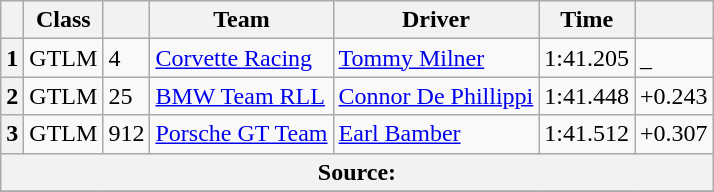<table class="wikitable">
<tr>
<th scope="col"></th>
<th scope="col">Class</th>
<th scope="col"></th>
<th scope="col">Team</th>
<th scope="col">Driver</th>
<th scope="col">Time</th>
<th scope="col"></th>
</tr>
<tr>
<th scope="row">1</th>
<td>GTLM</td>
<td>4</td>
<td><a href='#'>Corvette Racing</a></td>
<td><a href='#'>Tommy Milner</a></td>
<td>1:41.205</td>
<td>_</td>
</tr>
<tr>
<th scope="row">2</th>
<td>GTLM</td>
<td>25</td>
<td><a href='#'>BMW Team RLL</a></td>
<td><a href='#'>Connor De Phillippi</a></td>
<td>1:41.448</td>
<td>+0.243</td>
</tr>
<tr>
<th scope="row">3</th>
<td>GTLM</td>
<td>912</td>
<td><a href='#'>Porsche GT Team</a></td>
<td><a href='#'>Earl Bamber</a></td>
<td>1:41.512</td>
<td>+0.307</td>
</tr>
<tr>
<th colspan="7">Source:</th>
</tr>
<tr>
</tr>
</table>
